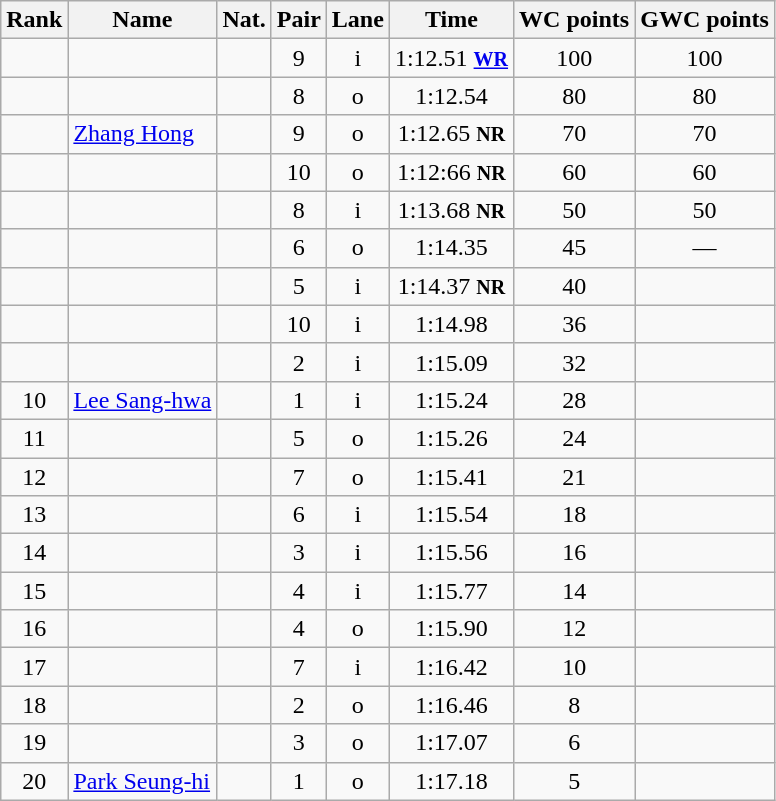<table class="wikitable sortable" style="text-align:center">
<tr>
<th>Rank</th>
<th>Name</th>
<th>Nat.</th>
<th>Pair</th>
<th>Lane</th>
<th>Time</th>
<th>WC points</th>
<th>GWC points</th>
</tr>
<tr>
<td></td>
<td align=left></td>
<td></td>
<td>9</td>
<td>i</td>
<td>1:12.51 <strong><small><a href='#'>WR</a></small></strong></td>
<td>100</td>
<td>100</td>
</tr>
<tr>
<td></td>
<td align=left></td>
<td></td>
<td>8</td>
<td>o</td>
<td>1:12.54</td>
<td>80</td>
<td>80</td>
</tr>
<tr>
<td></td>
<td align=left><a href='#'>Zhang Hong</a></td>
<td></td>
<td>9</td>
<td>o</td>
<td>1:12.65 <strong><small>NR</small></strong></td>
<td>70</td>
<td>70</td>
</tr>
<tr>
<td></td>
<td align=left></td>
<td></td>
<td>10</td>
<td>o</td>
<td>1:12:66 <strong><small>NR</small></strong></td>
<td>60</td>
<td>60</td>
</tr>
<tr>
<td></td>
<td align=left></td>
<td></td>
<td>8</td>
<td>i</td>
<td>1:13.68 <strong><small>NR</small></strong></td>
<td>50</td>
<td>50</td>
</tr>
<tr>
<td></td>
<td align=left></td>
<td></td>
<td>6</td>
<td>o</td>
<td>1:14.35</td>
<td>45</td>
<td>—</td>
</tr>
<tr>
<td></td>
<td align=left></td>
<td></td>
<td>5</td>
<td>i</td>
<td>1:14.37 <strong><small>NR</small></strong></td>
<td>40</td>
<td></td>
</tr>
<tr>
<td></td>
<td align=left></td>
<td></td>
<td>10</td>
<td>i</td>
<td>1:14.98</td>
<td>36</td>
<td></td>
</tr>
<tr>
<td></td>
<td align=left></td>
<td></td>
<td>2</td>
<td>i</td>
<td>1:15.09</td>
<td>32</td>
<td></td>
</tr>
<tr>
<td>10</td>
<td align=left><a href='#'>Lee Sang-hwa</a></td>
<td></td>
<td>1</td>
<td>i</td>
<td>1:15.24</td>
<td>28</td>
<td></td>
</tr>
<tr>
<td>11</td>
<td align=left></td>
<td></td>
<td>5</td>
<td>o</td>
<td>1:15.26</td>
<td>24</td>
<td></td>
</tr>
<tr>
<td>12</td>
<td align=left></td>
<td></td>
<td>7</td>
<td>o</td>
<td>1:15.41</td>
<td>21</td>
<td></td>
</tr>
<tr>
<td>13</td>
<td align=left></td>
<td></td>
<td>6</td>
<td>i</td>
<td>1:15.54</td>
<td>18</td>
<td></td>
</tr>
<tr>
<td>14</td>
<td align=left></td>
<td></td>
<td>3</td>
<td>i</td>
<td>1:15.56</td>
<td>16</td>
<td></td>
</tr>
<tr>
<td>15</td>
<td align=left></td>
<td></td>
<td>4</td>
<td>i</td>
<td>1:15.77</td>
<td>14</td>
<td></td>
</tr>
<tr>
<td>16</td>
<td align=left></td>
<td></td>
<td>4</td>
<td>o</td>
<td>1:15.90</td>
<td>12</td>
<td></td>
</tr>
<tr>
<td>17</td>
<td align=left></td>
<td></td>
<td>7</td>
<td>i</td>
<td>1:16.42</td>
<td>10</td>
<td></td>
</tr>
<tr>
<td>18</td>
<td align=left></td>
<td></td>
<td>2</td>
<td>o</td>
<td>1:16.46</td>
<td>8</td>
<td></td>
</tr>
<tr>
<td>19</td>
<td align=left></td>
<td></td>
<td>3</td>
<td>o</td>
<td>1:17.07</td>
<td>6</td>
<td></td>
</tr>
<tr>
<td>20</td>
<td align=left><a href='#'>Park Seung-hi</a></td>
<td></td>
<td>1</td>
<td>o</td>
<td>1:17.18</td>
<td>5</td>
<td></td>
</tr>
</table>
